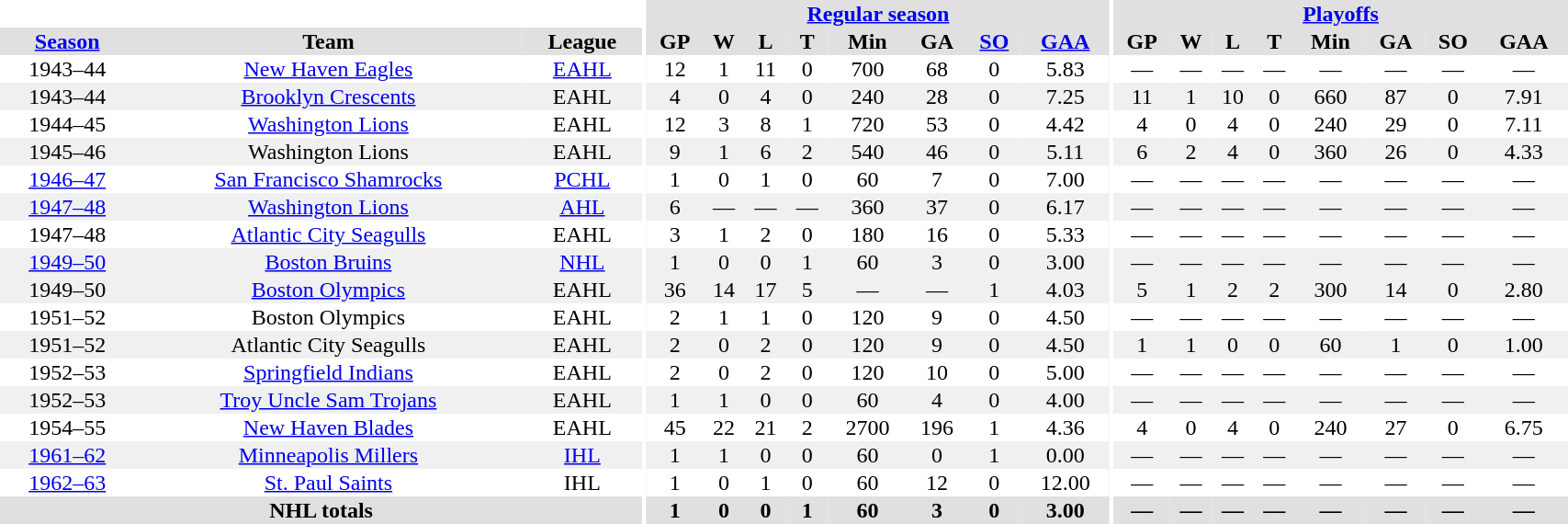<table border="0" cellpadding="1" cellspacing="0" style="width:90%; text-align:center;">
<tr bgcolor="#e0e0e0">
<th colspan="3" bgcolor="#ffffff"></th>
<th rowspan="99" bgcolor="#ffffff"></th>
<th colspan="8" bgcolor="#e0e0e0"><a href='#'>Regular season</a></th>
<th rowspan="99" bgcolor="#ffffff"></th>
<th colspan="8" bgcolor="#e0e0e0"><a href='#'>Playoffs</a></th>
</tr>
<tr bgcolor="#e0e0e0">
<th><a href='#'>Season</a></th>
<th>Team</th>
<th>League</th>
<th>GP</th>
<th>W</th>
<th>L</th>
<th>T</th>
<th>Min</th>
<th>GA</th>
<th><a href='#'>SO</a></th>
<th><a href='#'>GAA</a></th>
<th>GP</th>
<th>W</th>
<th>L</th>
<th>T</th>
<th>Min</th>
<th>GA</th>
<th>SO</th>
<th>GAA</th>
</tr>
<tr>
<td>1943–44</td>
<td><a href='#'>New Haven Eagles</a></td>
<td><a href='#'>EAHL</a></td>
<td>12</td>
<td>1</td>
<td>11</td>
<td>0</td>
<td>700</td>
<td>68</td>
<td>0</td>
<td>5.83</td>
<td>—</td>
<td>—</td>
<td>—</td>
<td>—</td>
<td>—</td>
<td>—</td>
<td>—</td>
<td>—</td>
</tr>
<tr bgcolor="#f0f0f0">
<td>1943–44</td>
<td><a href='#'>Brooklyn Crescents</a></td>
<td>EAHL</td>
<td>4</td>
<td>0</td>
<td>4</td>
<td>0</td>
<td>240</td>
<td>28</td>
<td>0</td>
<td>7.25</td>
<td>11</td>
<td>1</td>
<td>10</td>
<td>0</td>
<td>660</td>
<td>87</td>
<td>0</td>
<td>7.91</td>
</tr>
<tr>
<td>1944–45</td>
<td><a href='#'>Washington Lions</a></td>
<td>EAHL</td>
<td>12</td>
<td>3</td>
<td>8</td>
<td>1</td>
<td>720</td>
<td>53</td>
<td>0</td>
<td>4.42</td>
<td>4</td>
<td>0</td>
<td>4</td>
<td>0</td>
<td>240</td>
<td>29</td>
<td>0</td>
<td>7.11</td>
</tr>
<tr bgcolor="#f0f0f0">
<td>1945–46</td>
<td>Washington Lions</td>
<td>EAHL</td>
<td>9</td>
<td>1</td>
<td>6</td>
<td>2</td>
<td>540</td>
<td>46</td>
<td>0</td>
<td>5.11</td>
<td>6</td>
<td>2</td>
<td>4</td>
<td>0</td>
<td>360</td>
<td>26</td>
<td>0</td>
<td>4.33</td>
</tr>
<tr>
<td><a href='#'>1946–47</a></td>
<td><a href='#'>San Francisco Shamrocks</a></td>
<td><a href='#'>PCHL</a></td>
<td>1</td>
<td>0</td>
<td>1</td>
<td>0</td>
<td>60</td>
<td>7</td>
<td>0</td>
<td>7.00</td>
<td>—</td>
<td>—</td>
<td>—</td>
<td>—</td>
<td>—</td>
<td>—</td>
<td>—</td>
<td>—</td>
</tr>
<tr bgcolor="#f0f0f0">
<td><a href='#'>1947–48</a></td>
<td><a href='#'>Washington Lions</a></td>
<td><a href='#'>AHL</a></td>
<td>6</td>
<td>—</td>
<td>—</td>
<td>—</td>
<td>360</td>
<td>37</td>
<td>0</td>
<td>6.17</td>
<td>—</td>
<td>—</td>
<td>—</td>
<td>—</td>
<td>—</td>
<td>—</td>
<td>—</td>
<td>—</td>
</tr>
<tr>
<td>1947–48</td>
<td><a href='#'>Atlantic City Seagulls</a></td>
<td>EAHL</td>
<td>3</td>
<td>1</td>
<td>2</td>
<td>0</td>
<td>180</td>
<td>16</td>
<td>0</td>
<td>5.33</td>
<td>—</td>
<td>—</td>
<td>—</td>
<td>—</td>
<td>—</td>
<td>—</td>
<td>—</td>
<td>—</td>
</tr>
<tr bgcolor="#f0f0f0">
<td><a href='#'>1949–50</a></td>
<td><a href='#'>Boston Bruins</a></td>
<td><a href='#'>NHL</a></td>
<td>1</td>
<td>0</td>
<td>0</td>
<td>1</td>
<td>60</td>
<td>3</td>
<td>0</td>
<td>3.00</td>
<td>—</td>
<td>—</td>
<td>—</td>
<td>—</td>
<td>—</td>
<td>—</td>
<td>—</td>
<td>—</td>
</tr>
<tr bgcolor="#f0f0f0">
<td>1949–50</td>
<td><a href='#'>Boston Olympics</a></td>
<td>EAHL</td>
<td>36</td>
<td>14</td>
<td>17</td>
<td>5</td>
<td>—</td>
<td>—</td>
<td>1</td>
<td>4.03</td>
<td>5</td>
<td>1</td>
<td>2</td>
<td>2</td>
<td>300</td>
<td>14</td>
<td>0</td>
<td>2.80</td>
</tr>
<tr>
<td>1951–52</td>
<td>Boston Olympics</td>
<td>EAHL</td>
<td>2</td>
<td>1</td>
<td>1</td>
<td>0</td>
<td>120</td>
<td>9</td>
<td>0</td>
<td>4.50</td>
<td>—</td>
<td>—</td>
<td>—</td>
<td>—</td>
<td>—</td>
<td>—</td>
<td>—</td>
<td>—</td>
</tr>
<tr bgcolor="#f0f0f0">
<td>1951–52</td>
<td>Atlantic City Seagulls</td>
<td>EAHL</td>
<td>2</td>
<td>0</td>
<td>2</td>
<td>0</td>
<td>120</td>
<td>9</td>
<td>0</td>
<td>4.50</td>
<td>1</td>
<td>1</td>
<td>0</td>
<td>0</td>
<td>60</td>
<td>1</td>
<td>0</td>
<td>1.00</td>
</tr>
<tr>
<td>1952–53</td>
<td><a href='#'>Springfield Indians</a></td>
<td>EAHL</td>
<td>2</td>
<td>0</td>
<td>2</td>
<td>0</td>
<td>120</td>
<td>10</td>
<td>0</td>
<td>5.00</td>
<td>—</td>
<td>—</td>
<td>—</td>
<td>—</td>
<td>—</td>
<td>—</td>
<td>—</td>
<td>—</td>
</tr>
<tr bgcolor="#f0f0f0">
<td>1952–53</td>
<td><a href='#'>Troy Uncle Sam Trojans</a></td>
<td>EAHL</td>
<td>1</td>
<td>1</td>
<td>0</td>
<td>0</td>
<td>60</td>
<td>4</td>
<td>0</td>
<td>4.00</td>
<td>—</td>
<td>—</td>
<td>—</td>
<td>—</td>
<td>—</td>
<td>—</td>
<td>—</td>
<td>—</td>
</tr>
<tr>
<td>1954–55</td>
<td><a href='#'>New Haven Blades</a></td>
<td>EAHL</td>
<td>45</td>
<td>22</td>
<td>21</td>
<td>2</td>
<td>2700</td>
<td>196</td>
<td>1</td>
<td>4.36</td>
<td>4</td>
<td>0</td>
<td>4</td>
<td>0</td>
<td>240</td>
<td>27</td>
<td>0</td>
<td>6.75</td>
</tr>
<tr bgcolor="#f0f0f0">
<td><a href='#'>1961–62</a></td>
<td><a href='#'>Minneapolis Millers</a></td>
<td><a href='#'>IHL</a></td>
<td>1</td>
<td>1</td>
<td>0</td>
<td>0</td>
<td>60</td>
<td>0</td>
<td>1</td>
<td>0.00</td>
<td>—</td>
<td>—</td>
<td>—</td>
<td>—</td>
<td>—</td>
<td>—</td>
<td>—</td>
<td>—</td>
</tr>
<tr>
<td><a href='#'>1962–63</a></td>
<td><a href='#'>St. Paul Saints</a></td>
<td>IHL</td>
<td>1</td>
<td>0</td>
<td>1</td>
<td>0</td>
<td>60</td>
<td>12</td>
<td>0</td>
<td>12.00</td>
<td>—</td>
<td>—</td>
<td>—</td>
<td>—</td>
<td>—</td>
<td>—</td>
<td>—</td>
<td>—</td>
</tr>
<tr bgcolor="#e0e0e0">
<th colspan="3">NHL totals</th>
<th>1</th>
<th>0</th>
<th>0</th>
<th>1</th>
<th>60</th>
<th>3</th>
<th>0</th>
<th>3.00</th>
<th>—</th>
<th>—</th>
<th>—</th>
<th>—</th>
<th>—</th>
<th>—</th>
<th>—</th>
<th>—</th>
</tr>
</table>
